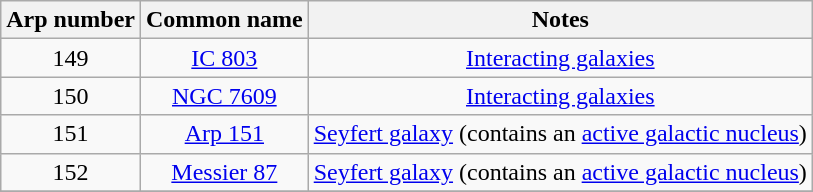<table class="wikitable" style="text-align:center;">
<tr>
<th>Arp number</th>
<th>Common name</th>
<th>Notes</th>
</tr>
<tr>
<td>149</td>
<td><a href='#'>IC 803</a></td>
<td><a href='#'>Interacting galaxies</a></td>
</tr>
<tr>
<td>150</td>
<td><a href='#'>NGC 7609</a></td>
<td><a href='#'>Interacting galaxies</a></td>
</tr>
<tr>
<td>151</td>
<td><a href='#'>Arp 151</a></td>
<td><a href='#'>Seyfert galaxy</a> (contains an <a href='#'>active galactic nucleus</a>)</td>
</tr>
<tr>
<td>152</td>
<td><a href='#'>Messier 87</a></td>
<td><a href='#'>Seyfert galaxy</a> (contains an <a href='#'>active galactic nucleus</a>)</td>
</tr>
<tr>
</tr>
</table>
